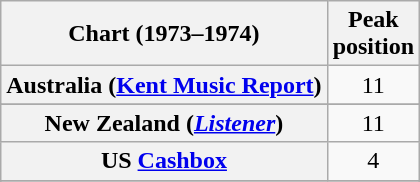<table class="wikitable sortable plainrowheaders">
<tr>
<th scope="col">Chart (1973–1974)</th>
<th scope="col">Peak<br>position</th>
</tr>
<tr>
<th scope="row">Australia (<a href='#'>Kent Music Report</a>)</th>
<td style="text-align:center;">11</td>
</tr>
<tr>
</tr>
<tr>
</tr>
<tr>
</tr>
<tr>
<th scope="row">New Zealand (<em><a href='#'>Listener</a></em>)</th>
<td style="text-align:center;">11</td>
</tr>
<tr>
<th scope="row">US <a href='#'>Cashbox</a></th>
<td style="text-align:center;">4</td>
</tr>
<tr>
</tr>
<tr>
</tr>
<tr>
</tr>
</table>
